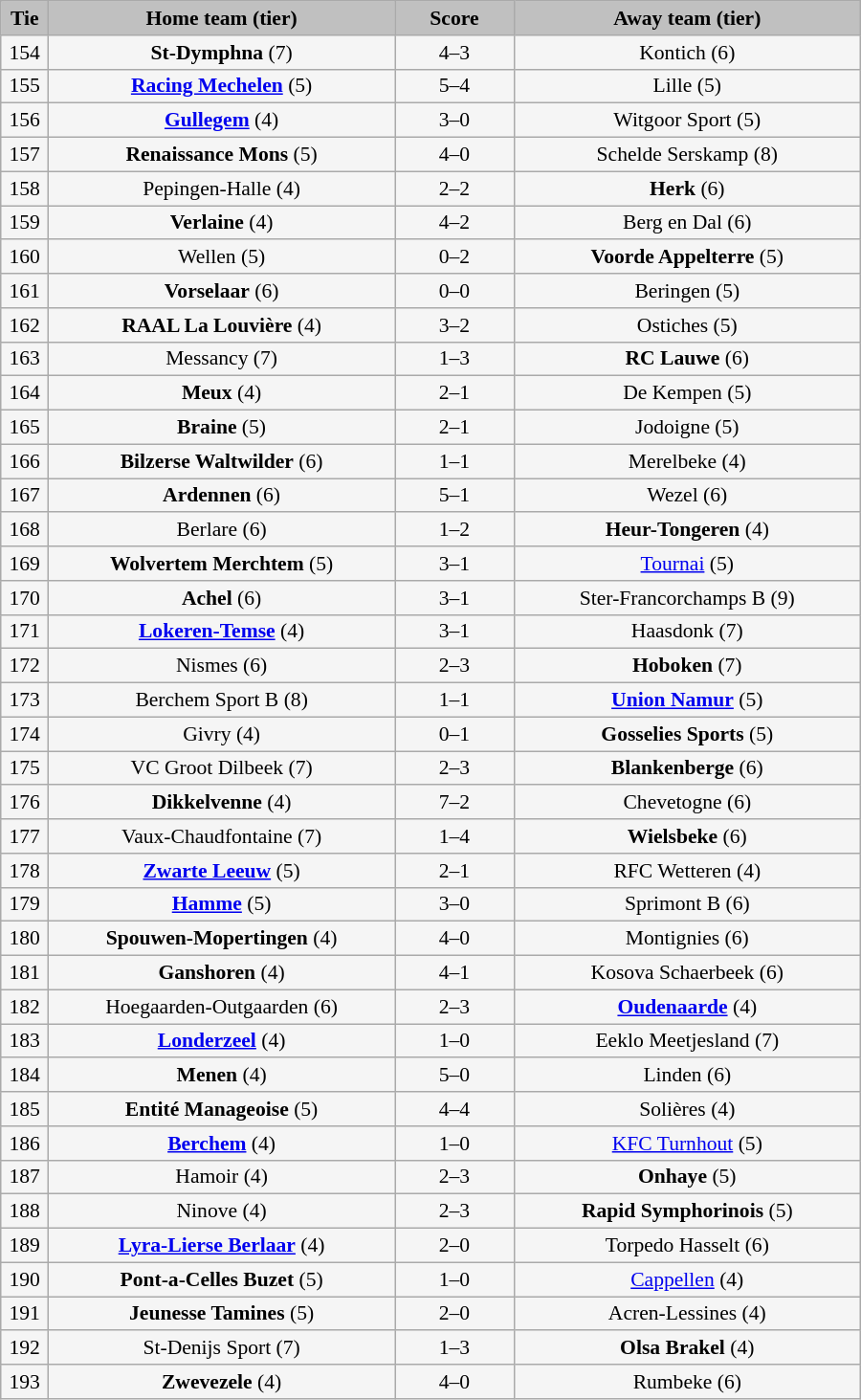<table class="wikitable" style="width: 600px; background:WhiteSmoke; text-align:center; font-size:90%">
<tr>
<td scope="col" style="width:  5.00%; background:silver;"><strong>Tie</strong></td>
<td scope="col" style="width: 36.25%; background:silver;"><strong>Home team (tier)</strong></td>
<td scope="col" style="width: 12.50%; background:silver;"><strong>Score</strong></td>
<td scope="col" style="width: 36.25%; background:silver;"><strong>Away team (tier)</strong></td>
</tr>
<tr>
<td>154</td>
<td><strong>St-Dymphna</strong> (7)</td>
<td>4–3</td>
<td>Kontich (6)</td>
</tr>
<tr>
<td>155</td>
<td><strong><a href='#'>Racing Mechelen</a></strong> (5)</td>
<td>5–4</td>
<td>Lille (5)</td>
</tr>
<tr>
<td>156</td>
<td><strong><a href='#'>Gullegem</a></strong> (4)</td>
<td>3–0</td>
<td>Witgoor Sport (5)</td>
</tr>
<tr>
<td>157</td>
<td><strong>Renaissance Mons</strong> (5)</td>
<td>4–0</td>
<td>Schelde Serskamp (8)</td>
</tr>
<tr>
<td>158</td>
<td>Pepingen-Halle (4)</td>
<td>2–2 </td>
<td><strong>Herk</strong> (6)</td>
</tr>
<tr>
<td>159</td>
<td><strong>Verlaine</strong> (4)</td>
<td>4–2</td>
<td>Berg en Dal (6)</td>
</tr>
<tr>
<td>160</td>
<td>Wellen (5)</td>
<td>0–2</td>
<td><strong>Voorde Appelterre</strong> (5)</td>
</tr>
<tr>
<td>161</td>
<td><strong>Vorselaar</strong> (6)</td>
<td>0–0 </td>
<td>Beringen (5)</td>
</tr>
<tr>
<td>162</td>
<td><strong>RAAL La Louvière</strong> (4)</td>
<td>3–2</td>
<td>Ostiches (5)</td>
</tr>
<tr>
<td>163</td>
<td>Messancy (7)</td>
<td>1–3</td>
<td><strong>RC Lauwe</strong> (6)</td>
</tr>
<tr>
<td>164</td>
<td><strong>Meux</strong> (4)</td>
<td>2–1</td>
<td>De Kempen (5)</td>
</tr>
<tr>
<td>165</td>
<td><strong>Braine</strong> (5)</td>
<td>2–1</td>
<td>Jodoigne (5)</td>
</tr>
<tr>
<td>166</td>
<td><strong>Bilzerse Waltwilder</strong> (6)</td>
<td>1–1 </td>
<td>Merelbeke (4)</td>
</tr>
<tr>
<td>167</td>
<td><strong>Ardennen</strong> (6)</td>
<td>5–1</td>
<td>Wezel (6)</td>
</tr>
<tr>
<td>168</td>
<td>Berlare (6)</td>
<td>1–2</td>
<td><strong>Heur-Tongeren</strong> (4)</td>
</tr>
<tr>
<td>169</td>
<td><strong>Wolvertem Merchtem</strong> (5)</td>
<td>3–1</td>
<td><a href='#'>Tournai</a> (5)</td>
</tr>
<tr>
<td>170</td>
<td><strong>Achel</strong> (6)</td>
<td>3–1</td>
<td>Ster-Francorchamps B (9)</td>
</tr>
<tr>
<td>171</td>
<td><strong><a href='#'>Lokeren-Temse</a></strong> (4)</td>
<td>3–1</td>
<td>Haasdonk (7)</td>
</tr>
<tr>
<td>172</td>
<td>Nismes (6)</td>
<td>2–3</td>
<td><strong>Hoboken</strong> (7)</td>
</tr>
<tr>
<td>173</td>
<td>Berchem Sport B (8)</td>
<td>1–1 </td>
<td><strong><a href='#'>Union Namur</a></strong> (5)</td>
</tr>
<tr>
<td>174</td>
<td>Givry (4)</td>
<td>0–1</td>
<td><strong>Gosselies Sports</strong> (5)</td>
</tr>
<tr>
<td>175</td>
<td>VC Groot Dilbeek (7)</td>
<td>2–3</td>
<td><strong>Blankenberge</strong> (6)</td>
</tr>
<tr>
<td>176</td>
<td><strong>Dikkelvenne</strong> (4)</td>
<td>7–2</td>
<td>Chevetogne (6)</td>
</tr>
<tr>
<td>177</td>
<td>Vaux-Chaudfontaine (7)</td>
<td>1–4</td>
<td><strong>Wielsbeke</strong> (6)</td>
</tr>
<tr>
<td>178</td>
<td><strong><a href='#'>Zwarte Leeuw</a></strong> (5)</td>
<td>2–1</td>
<td>RFC Wetteren (4)</td>
</tr>
<tr>
<td>179</td>
<td><strong><a href='#'>Hamme</a></strong> (5)</td>
<td>3–0</td>
<td>Sprimont B (6)</td>
</tr>
<tr>
<td>180</td>
<td><strong>Spouwen-Mopertingen</strong> (4)</td>
<td>4–0</td>
<td>Montignies (6)</td>
</tr>
<tr>
<td>181</td>
<td><strong>Ganshoren</strong> (4)</td>
<td>4–1</td>
<td>Kosova Schaerbeek (6)</td>
</tr>
<tr>
<td>182</td>
<td>Hoegaarden-Outgaarden (6)</td>
<td>2–3</td>
<td><strong><a href='#'>Oudenaarde</a></strong> (4)</td>
</tr>
<tr>
<td>183</td>
<td><strong><a href='#'>Londerzeel</a></strong> (4)</td>
<td>1–0</td>
<td>Eeklo Meetjesland (7)</td>
</tr>
<tr>
<td>184</td>
<td><strong>Menen</strong> (4)</td>
<td>5–0</td>
<td>Linden (6)</td>
</tr>
<tr>
<td>185</td>
<td><strong>Entité Manageoise</strong> (5)</td>
<td>4–4 </td>
<td>Solières (4)</td>
</tr>
<tr>
<td>186</td>
<td><strong><a href='#'>Berchem</a></strong> (4)</td>
<td>1–0</td>
<td><a href='#'>KFC Turnhout</a> (5)</td>
</tr>
<tr>
<td>187</td>
<td>Hamoir (4)</td>
<td>2–3</td>
<td><strong>Onhaye</strong> (5)</td>
</tr>
<tr>
<td>188</td>
<td>Ninove (4)</td>
<td>2–3</td>
<td><strong>Rapid Symphorinois</strong> (5)</td>
</tr>
<tr>
<td>189</td>
<td><strong><a href='#'>Lyra-Lierse Berlaar</a></strong> (4)</td>
<td>2–0</td>
<td>Torpedo Hasselt (6)</td>
</tr>
<tr>
<td>190</td>
<td><strong>Pont-a-Celles Buzet</strong> (5)</td>
<td>1–0</td>
<td><a href='#'>Cappellen</a> (4)</td>
</tr>
<tr>
<td>191</td>
<td><strong>Jeunesse Tamines</strong> (5)</td>
<td>2–0</td>
<td>Acren-Lessines (4)</td>
</tr>
<tr>
<td>192</td>
<td>St-Denijs Sport (7)</td>
<td>1–3</td>
<td><strong>Olsa Brakel</strong> (4)</td>
</tr>
<tr>
<td>193</td>
<td><strong>Zwevezele</strong> (4)</td>
<td>4–0</td>
<td>Rumbeke (6)</td>
</tr>
</table>
